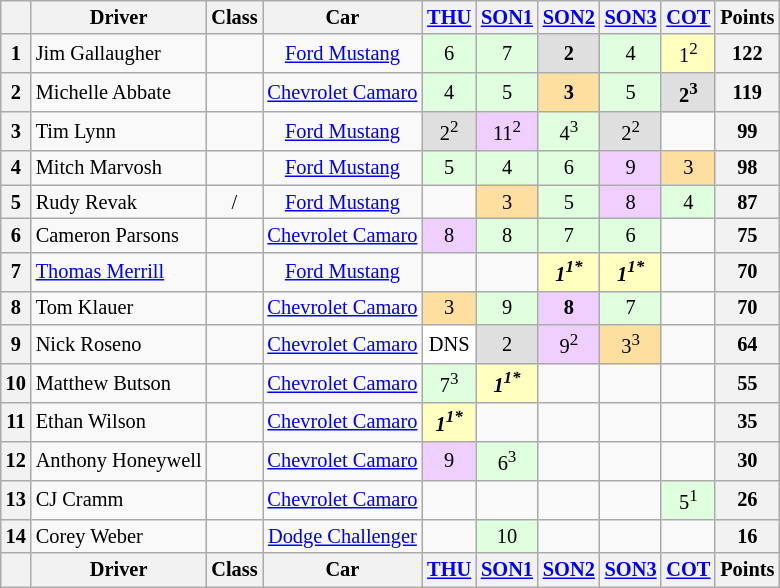<table class="wikitable" style="font-size:85%; text-align:center">
<tr>
<th valign="middle"></th>
<th valign="middle">Driver</th>
<th>Class</th>
<th>Car</th>
<th><a href='#'>THU</a></th>
<th><a href='#'>SON1</a></th>
<th><a href='#'>SON2</a></th>
<th><a href='#'>SON3</a></th>
<th><a href='#'>COT</a></th>
<th valign="middle">Points</th>
</tr>
<tr>
<th>1</th>
<td align="left"> Jim Gallaugher</td>
<td></td>
<td><a href='#'>Ford Mustang</a></td>
<td style="background:#dfffdf;">6</td>
<td style="background:#dfffdf;">7</td>
<td style="background:#dfdfdf;"><strong>2</strong></td>
<td style="background:#dfffdf;">4</td>
<td style="background:#ffffbf;">1<sup>2</sup></td>
<th>122</th>
</tr>
<tr>
<th>2</th>
<td align="left"> Michelle Abbate</td>
<td></td>
<td><a href='#'>Chevrolet Camaro</a></td>
<td style="background:#dfffdf;">4</td>
<td style="background:#dfffdf;">5</td>
<td style="background:#ffdf9f;"><strong>3</strong></td>
<td style="background:#dfffdf;">5</td>
<td style="background:#dfdfdf;"><strong>2<sup>3</sup></strong></td>
<th>119</th>
</tr>
<tr>
<th>3</th>
<td align="left"> Tim Lynn</td>
<td></td>
<td><a href='#'>Ford Mustang</a></td>
<td style="background:#dfdfdf;">2<sup>2</sup></td>
<td style="background:#efcfff;">11<sup>2</sup></td>
<td style="background:#dfffdf;">4<sup>3</sup></td>
<td style="background:#dfdfdf;">2<sup>2</sup></td>
<td></td>
<th>99</th>
</tr>
<tr>
<th>4</th>
<td align="left"> Mitch Marvosh</td>
<td></td>
<td><a href='#'>Ford Mustang</a></td>
<td style="background:#dfffdf;">5</td>
<td style="background:#dfffdf;">4</td>
<td style="background:#dfffdf;">6</td>
<td style="background:#efcfff;">9</td>
<td style="background:#ffdf9f;">3</td>
<th>98</th>
</tr>
<tr>
<th>5</th>
<td align="left"> Rudy Revak</td>
<td>/</td>
<td><a href='#'>Ford Mustang</a></td>
<td></td>
<td style="background:#ffdf9f;">3</td>
<td style="background:#dfffdf;">5</td>
<td style="background:#efcfff;">8</td>
<td style="background:#dfffdf;">4</td>
<th>87</th>
</tr>
<tr>
<th>6</th>
<td align="left"> Cameron Parsons</td>
<td></td>
<td><a href='#'>Chevrolet Camaro</a></td>
<td style="background:#efcfff;">8</td>
<td style="background:#dfffdf;">8</td>
<td style="background:#dfffdf;">7</td>
<td style="background:#dfffdf;">6</td>
<td></td>
<th>75</th>
</tr>
<tr>
<th>7</th>
<td align="left"> <a href='#'>Thomas Merrill</a></td>
<td></td>
<td><a href='#'>Ford Mustang</a></td>
<td></td>
<td></td>
<td style="background:#ffffbf;"><strong><em>1<sup>1*</sup></em></strong></td>
<td style="background:#ffffbf;"><strong><em>1<sup>1*</sup></em></strong></td>
<td></td>
<th>70</th>
</tr>
<tr>
<th>8</th>
<td align="left"> Tom Klauer</td>
<td></td>
<td><a href='#'>Chevrolet Camaro</a></td>
<td style="background:#ffdf9f;">3</td>
<td style="background:#dfffdf;">9</td>
<td style="background:#efcfff;"><strong>8</strong></td>
<td style="background:#dfffdf;">7</td>
<td></td>
<th>70</th>
</tr>
<tr>
<th>9</th>
<td align="left"> Nick Roseno</td>
<td></td>
<td><a href='#'>Chevrolet Camaro</a></td>
<td style="background:#FFFFFF;">DNS</td>
<td style="background:#dfdfdf;">2</td>
<td style="background:#efcfff;">9<sup>2</sup></td>
<td style="background:#ffdf9f;">3<sup>3</sup></td>
<td></td>
<th>64</th>
</tr>
<tr>
<th>10</th>
<td align="left"> Matthew Butson</td>
<td></td>
<td><a href='#'>Chevrolet Camaro</a></td>
<td style="background:#dfffdf;">7<sup>3</sup></td>
<td style="background:#ffffbf;"><strong><em>1<sup>1*</sup></em></strong></td>
<td></td>
<td></td>
<td></td>
<th>55</th>
</tr>
<tr>
<th>11</th>
<td align="left"> Ethan Wilson</td>
<td></td>
<td><a href='#'>Chevrolet Camaro</a></td>
<td style="background:#ffffbf;"><strong><em>1<sup>1*</sup></em></strong></td>
<td></td>
<td></td>
<td></td>
<td></td>
<th>35</th>
</tr>
<tr>
<th>12</th>
<td align="left"> Anthony Honeywell</td>
<td></td>
<td><a href='#'>Chevrolet Camaro</a></td>
<td style="background:#efcfff;">9</td>
<td style="background:#dfffdf;">6<sup>3</sup></td>
<td></td>
<td></td>
<td></td>
<th>30</th>
</tr>
<tr>
<th>13</th>
<td align="left"> CJ Cramm</td>
<td></td>
<td><a href='#'>Chevrolet Camaro</a></td>
<td></td>
<td></td>
<td></td>
<td></td>
<td style="background:#dfffdf;">5<sup>1</sup></td>
<th>26</th>
</tr>
<tr>
<th>14</th>
<td align="left"> Corey Weber</td>
<td></td>
<td><a href='#'>Dodge Challenger</a></td>
<td></td>
<td style="background:#dfffdf;">10</td>
<td></td>
<td></td>
<td></td>
<th>16</th>
</tr>
<tr>
<th valign="middle"></th>
<th valign="middle">Driver</th>
<th>Class</th>
<th>Car</th>
<th><a href='#'>THU</a></th>
<th><a href='#'>SON1</a></th>
<th><a href='#'>SON2</a></th>
<th><a href='#'>SON3</a></th>
<th><a href='#'>COT</a></th>
<th valign="middle">Points</th>
</tr>
</table>
